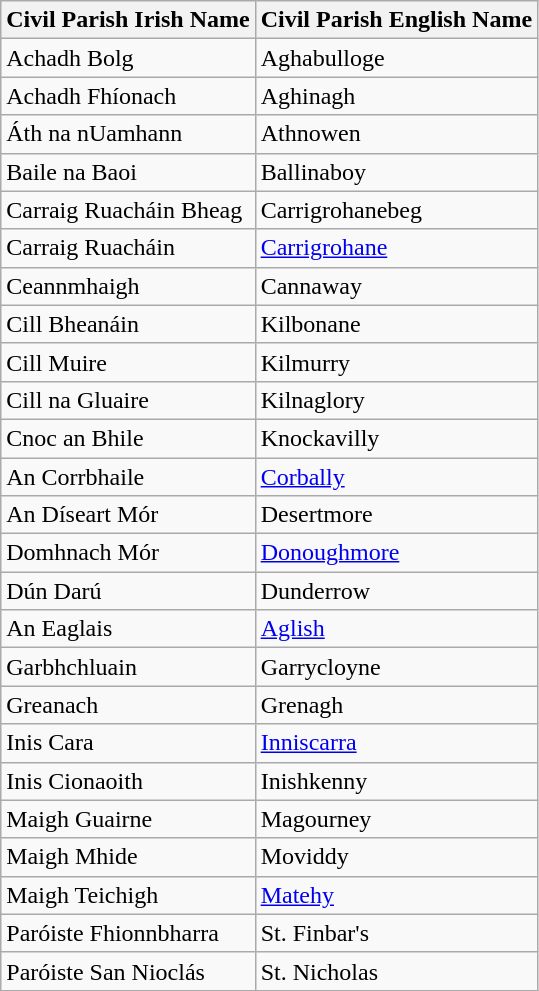<table class="wikitable">
<tr>
<th>Civil Parish Irish Name</th>
<th>Civil Parish English Name</th>
</tr>
<tr>
<td>Achadh Bolg</td>
<td>Aghabulloge</td>
</tr>
<tr>
<td>Achadh Fhíonach</td>
<td>Aghinagh</td>
</tr>
<tr>
<td>Áth na nUamhann</td>
<td>Athnowen</td>
</tr>
<tr>
<td>Baile na Baoi</td>
<td>Ballinaboy</td>
</tr>
<tr>
<td>Carraig Ruacháin Bheag</td>
<td>Carrigrohanebeg</td>
</tr>
<tr>
<td>Carraig Ruacháin</td>
<td><a href='#'>Carrigrohane</a></td>
</tr>
<tr>
<td>Ceannmhaigh</td>
<td>Cannaway</td>
</tr>
<tr>
<td>Cill Bheanáin</td>
<td>Kilbonane</td>
</tr>
<tr>
<td>Cill Muire</td>
<td>Kilmurry</td>
</tr>
<tr>
<td>Cill na Gluaire</td>
<td>Kilnaglory</td>
</tr>
<tr>
<td>Cnoc an Bhile</td>
<td>Knockavilly</td>
</tr>
<tr>
<td>An Corrbhaile</td>
<td><a href='#'>Corbally</a></td>
</tr>
<tr>
<td>An Díseart Mór</td>
<td>Desertmore</td>
</tr>
<tr>
<td>Domhnach Mór</td>
<td><a href='#'>Donoughmore</a></td>
</tr>
<tr>
<td>Dún Darú</td>
<td>Dunderrow</td>
</tr>
<tr>
<td>An Eaglais</td>
<td><a href='#'>Aglish</a></td>
</tr>
<tr>
<td>Garbhchluain</td>
<td>Garrycloyne</td>
</tr>
<tr>
<td>Greanach</td>
<td>Grenagh</td>
</tr>
<tr>
<td>Inis Cara</td>
<td><a href='#'>Inniscarra</a></td>
</tr>
<tr>
<td>Inis Cionaoith</td>
<td>Inishkenny</td>
</tr>
<tr>
<td>Maigh Guairne</td>
<td>Magourney</td>
</tr>
<tr>
<td>Maigh Mhide</td>
<td>Moviddy</td>
</tr>
<tr>
<td>Maigh Teichigh</td>
<td><a href='#'>Matehy</a></td>
</tr>
<tr>
<td>Paróiste Fhionnbharra</td>
<td>St. Finbar's</td>
</tr>
<tr>
<td>Paróiste San Nioclás</td>
<td>St. Nicholas</td>
</tr>
</table>
